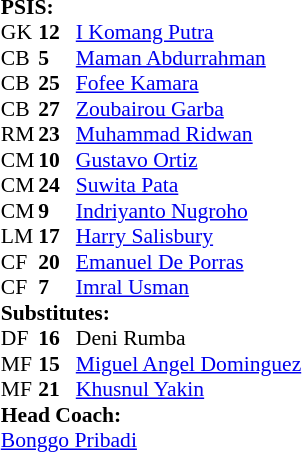<table cellspacing="0" cellpadding="0" style="font-size:90%; margin:auto;">
<tr>
<td colspan="4"><strong>PSIS:</strong></td>
</tr>
<tr>
<th width="25"></th>
<th width="25"></th>
</tr>
<tr>
<td>GK</td>
<td><strong>12</strong></td>
<td> <a href='#'>I Komang Putra</a></td>
</tr>
<tr>
<td>CB</td>
<td><strong>5</strong></td>
<td> <a href='#'>Maman Abdurrahman</a></td>
<td></td>
</tr>
<tr>
<td>CB</td>
<td><strong>25</strong></td>
<td> <a href='#'>Fofee Kamara</a></td>
</tr>
<tr>
<td>CB</td>
<td><strong>27</strong></td>
<td> <a href='#'>Zoubairou Garba</a></td>
<td></td>
<td></td>
</tr>
<tr>
<td>RM</td>
<td><strong>23</strong></td>
<td> <a href='#'>Muhammad Ridwan</a></td>
</tr>
<tr>
<td>CM</td>
<td><strong>10</strong></td>
<td> <a href='#'>Gustavo Ortiz</a></td>
</tr>
<tr>
<td>CM</td>
<td><strong>24</strong></td>
<td> <a href='#'>Suwita Pata</a></td>
</tr>
<tr>
<td>CM</td>
<td><strong>9</strong></td>
<td> <a href='#'>Indriyanto Nugroho</a></td>
<td></td>
<td></td>
</tr>
<tr>
<td>LM</td>
<td><strong>17</strong></td>
<td> <a href='#'>Harry Salisbury</a></td>
</tr>
<tr>
<td>CF</td>
<td><strong>20</strong></td>
<td> <a href='#'>Emanuel De Porras</a></td>
</tr>
<tr>
<td>CF</td>
<td><strong>7</strong></td>
<td> <a href='#'>Imral Usman</a></td>
<td></td>
<td></td>
</tr>
<tr>
<td colspan=3><strong>Substitutes:</strong></td>
</tr>
<tr>
<td>DF</td>
<td><strong>16</strong></td>
<td> Deni Rumba</td>
<td></td>
<td></td>
</tr>
<tr>
<td>MF</td>
<td><strong>15</strong></td>
<td> <a href='#'>Miguel Angel Dominguez</a></td>
<td></td>
<td></td>
</tr>
<tr>
<td>MF</td>
<td><strong>21</strong></td>
<td> <a href='#'>Khusnul Yakin</a></td>
<td></td>
<td></td>
</tr>
<tr>
<td colspan=3><strong>Head Coach:</strong></td>
</tr>
<tr>
<td colspan="4"> <a href='#'>Bonggo Pribadi</a></td>
</tr>
</table>
